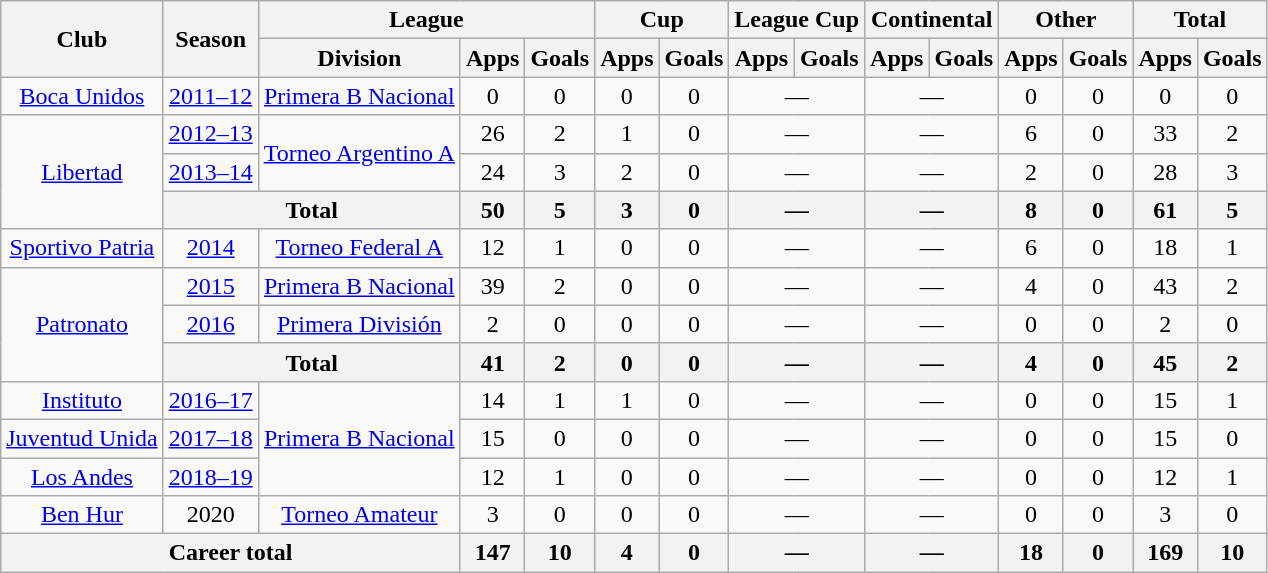<table class="wikitable" style="text-align:center">
<tr>
<th rowspan="2">Club</th>
<th rowspan="2">Season</th>
<th colspan="3">League</th>
<th colspan="2">Cup</th>
<th colspan="2">League Cup</th>
<th colspan="2">Continental</th>
<th colspan="2">Other</th>
<th colspan="2">Total</th>
</tr>
<tr>
<th>Division</th>
<th>Apps</th>
<th>Goals</th>
<th>Apps</th>
<th>Goals</th>
<th>Apps</th>
<th>Goals</th>
<th>Apps</th>
<th>Goals</th>
<th>Apps</th>
<th>Goals</th>
<th>Apps</th>
<th>Goals</th>
</tr>
<tr>
<td rowspan="1"><a href='#'>Boca Unidos</a></td>
<td><a href='#'>2011–12</a></td>
<td rowspan="1"><a href='#'>Primera B Nacional</a></td>
<td>0</td>
<td>0</td>
<td>0</td>
<td>0</td>
<td colspan="2">—</td>
<td colspan="2">—</td>
<td>0</td>
<td>0</td>
<td>0</td>
<td>0</td>
</tr>
<tr>
<td rowspan="3"><a href='#'>Libertad</a></td>
<td><a href='#'>2012–13</a></td>
<td rowspan="2"><a href='#'>Torneo Argentino A</a></td>
<td>26</td>
<td>2</td>
<td>1</td>
<td>0</td>
<td colspan="2">—</td>
<td colspan="2">—</td>
<td>6</td>
<td>0</td>
<td>33</td>
<td>2</td>
</tr>
<tr>
<td><a href='#'>2013–14</a></td>
<td>24</td>
<td>3</td>
<td>2</td>
<td>0</td>
<td colspan="2">—</td>
<td colspan="2">—</td>
<td>2</td>
<td>0</td>
<td>28</td>
<td>3</td>
</tr>
<tr>
<th colspan="2">Total</th>
<th>50</th>
<th>5</th>
<th>3</th>
<th>0</th>
<th colspan="2">—</th>
<th colspan="2">—</th>
<th>8</th>
<th>0</th>
<th>61</th>
<th>5</th>
</tr>
<tr>
<td rowspan="1"><a href='#'>Sportivo Patria</a></td>
<td><a href='#'>2014</a></td>
<td rowspan="1"><a href='#'>Torneo Federal A</a></td>
<td>12</td>
<td>1</td>
<td>0</td>
<td>0</td>
<td colspan="2">—</td>
<td colspan="2">—</td>
<td>6</td>
<td>0</td>
<td>18</td>
<td>1</td>
</tr>
<tr>
<td rowspan="3"><a href='#'>Patronato</a></td>
<td><a href='#'>2015</a></td>
<td rowspan="1"><a href='#'>Primera B Nacional</a></td>
<td>39</td>
<td>2</td>
<td>0</td>
<td>0</td>
<td colspan="2">—</td>
<td colspan="2">—</td>
<td>4</td>
<td>0</td>
<td>43</td>
<td>2</td>
</tr>
<tr>
<td><a href='#'>2016</a></td>
<td rowspan="1"><a href='#'>Primera División</a></td>
<td>2</td>
<td>0</td>
<td>0</td>
<td>0</td>
<td colspan="2">—</td>
<td colspan="2">—</td>
<td>0</td>
<td>0</td>
<td>2</td>
<td>0</td>
</tr>
<tr>
<th colspan="2">Total</th>
<th>41</th>
<th>2</th>
<th>0</th>
<th>0</th>
<th colspan="2">—</th>
<th colspan="2">—</th>
<th>4</th>
<th>0</th>
<th>45</th>
<th>2</th>
</tr>
<tr>
<td rowspan="1"><a href='#'>Instituto</a></td>
<td><a href='#'>2016–17</a></td>
<td rowspan="3"><a href='#'>Primera B Nacional</a></td>
<td>14</td>
<td>1</td>
<td>1</td>
<td>0</td>
<td colspan="2">—</td>
<td colspan="2">—</td>
<td>0</td>
<td>0</td>
<td>15</td>
<td>1</td>
</tr>
<tr>
<td rowspan="1"><a href='#'>Juventud Unida</a></td>
<td><a href='#'>2017–18</a></td>
<td>15</td>
<td>0</td>
<td>0</td>
<td>0</td>
<td colspan="2">—</td>
<td colspan="2">—</td>
<td>0</td>
<td>0</td>
<td>15</td>
<td>0</td>
</tr>
<tr>
<td rowspan="1"><a href='#'>Los Andes</a></td>
<td><a href='#'>2018–19</a></td>
<td>12</td>
<td>1</td>
<td>0</td>
<td>0</td>
<td colspan="2">—</td>
<td colspan="2">—</td>
<td>0</td>
<td>0</td>
<td>12</td>
<td>1</td>
</tr>
<tr>
<td rowspan="1"><a href='#'>Ben Hur</a></td>
<td>2020</td>
<td rowspan="1"><a href='#'>Torneo Amateur</a></td>
<td>3</td>
<td>0</td>
<td>0</td>
<td>0</td>
<td colspan="2">—</td>
<td colspan="2">—</td>
<td>0</td>
<td>0</td>
<td>3</td>
<td>0</td>
</tr>
<tr>
<th colspan="3">Career total</th>
<th>147</th>
<th>10</th>
<th>4</th>
<th>0</th>
<th colspan="2">—</th>
<th colspan="2">—</th>
<th>18</th>
<th>0</th>
<th>169</th>
<th>10</th>
</tr>
</table>
